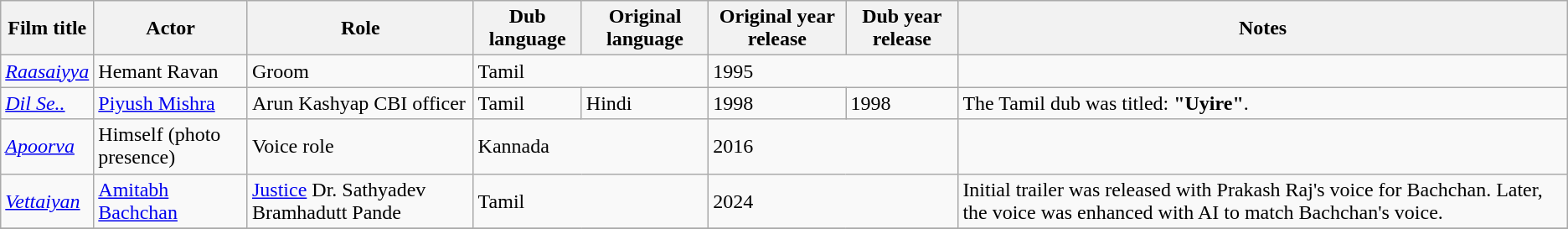<table class="wikitable">
<tr>
<th>Film title</th>
<th>Actor</th>
<th>Role</th>
<th>Dub language</th>
<th>Original language</th>
<th>Original year release</th>
<th>Dub year release</th>
<th>Notes</th>
</tr>
<tr>
<td><em><a href='#'>Raasaiyya</a></em></td>
<td>Hemant Ravan</td>
<td>Groom</td>
<td colspan=2>Tamil</td>
<td colspan=2>1995</td>
<td></td>
</tr>
<tr>
<td><em><a href='#'>Dil Se..</a></em></td>
<td><a href='#'>Piyush Mishra</a></td>
<td>Arun Kashyap CBI officer</td>
<td>Tamil</td>
<td>Hindi</td>
<td>1998</td>
<td>1998</td>
<td>The Tamil dub was titled: <strong>"Uyire"</strong>.</td>
</tr>
<tr>
<td><em><a href='#'>Apoorva</a></em></td>
<td>Himself (photo presence)</td>
<td>Voice role</td>
<td colspan="2">Kannada</td>
<td colspan="2">2016</td>
<td></td>
</tr>
<tr>
<td><em><a href='#'>Vettaiyan</a></em></td>
<td><a href='#'>Amitabh Bachchan</a></td>
<td><a href='#'>Justice</a> Dr. Sathyadev Bramhadutt Pande</td>
<td colspan="2">Tamil</td>
<td colspan="2">2024</td>
<td>Initial trailer was released with Prakash Raj's voice for Bachchan. Later, the voice was enhanced with AI to match Bachchan's voice.</td>
</tr>
<tr>
</tr>
</table>
